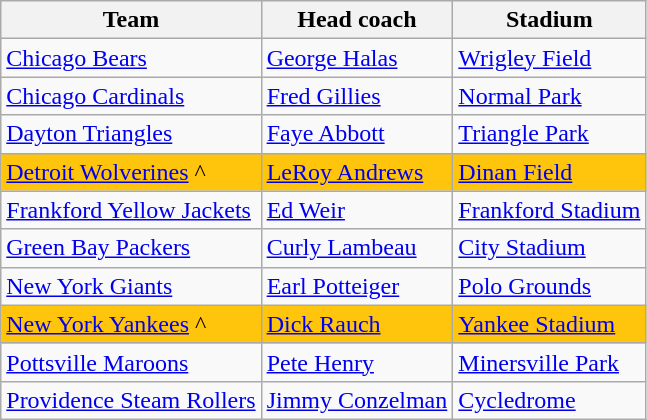<table class="wikitable">
<tr>
<th>Team</th>
<th>Head coach</th>
<th>Stadium</th>
</tr>
<tr>
<td><a href='#'>Chicago Bears</a></td>
<td><a href='#'>George Halas</a></td>
<td><a href='#'>Wrigley Field</a></td>
</tr>
<tr>
<td><a href='#'>Chicago Cardinals</a></td>
<td><a href='#'>Fred Gillies</a></td>
<td><a href='#'>Normal Park</a></td>
</tr>
<tr>
<td><a href='#'>Dayton Triangles</a></td>
<td><a href='#'>Faye Abbott</a></td>
<td><a href='#'>Triangle Park</a></td>
</tr>
<tr style="background-color:#FFC40C;">
<td><a href='#'>Detroit Wolverines</a> ^</td>
<td><a href='#'>LeRoy Andrews</a></td>
<td><a href='#'>Dinan Field</a></td>
</tr>
<tr>
<td><a href='#'>Frankford Yellow Jackets</a></td>
<td><a href='#'>Ed Weir</a></td>
<td><a href='#'>Frankford Stadium</a></td>
</tr>
<tr>
<td><a href='#'>Green Bay Packers</a></td>
<td><a href='#'>Curly Lambeau</a></td>
<td><a href='#'>City Stadium</a></td>
</tr>
<tr>
<td><a href='#'>New York Giants</a></td>
<td><a href='#'>Earl Potteiger</a></td>
<td><a href='#'>Polo Grounds</a></td>
</tr>
<tr style="background-color:#FFC40C;">
<td><a href='#'>New York Yankees</a> ^</td>
<td><a href='#'>Dick Rauch</a></td>
<td><a href='#'>Yankee Stadium</a></td>
</tr>
<tr>
<td><a href='#'>Pottsville Maroons</a></td>
<td><a href='#'>Pete Henry</a></td>
<td><a href='#'>Minersville Park</a></td>
</tr>
<tr>
<td><a href='#'>Providence Steam Rollers</a></td>
<td><a href='#'>Jimmy Conzelman</a></td>
<td><a href='#'>Cycledrome</a></td>
</tr>
</table>
